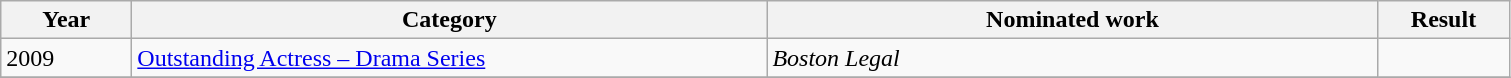<table class=wikitable>
<tr>
<th scope="col" style="width:5em;">Year</th>
<th scope="col" style="width:26em;">Category</th>
<th scope="col" style="width:25em;">Nominated work</th>
<th scope="col" style="width:5em;">Result</th>
</tr>
<tr>
<td>2009</td>
<td><a href='#'>Outstanding Actress – Drama Series</a></td>
<td><em>Boston Legal</em></td>
<td></td>
</tr>
<tr>
</tr>
</table>
